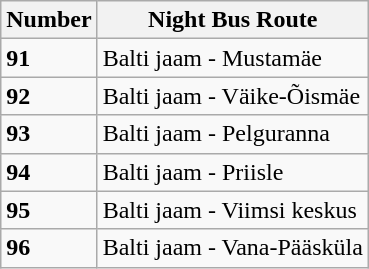<table class="wikitable">
<tr>
<th>Number</th>
<th>Night Bus Route</th>
</tr>
<tr>
<td><strong>91</strong></td>
<td>Balti jaam - Mustamäe</td>
</tr>
<tr>
<td><strong>92</strong></td>
<td>Balti jaam - Väike-Õismäe</td>
</tr>
<tr>
<td><strong>93</strong></td>
<td>Balti jaam - Pelguranna</td>
</tr>
<tr>
<td><strong>94</strong></td>
<td>Balti jaam - Priisle</td>
</tr>
<tr>
<td><strong>95</strong></td>
<td>Balti jaam - Viimsi keskus</td>
</tr>
<tr>
<td><strong>96</strong></td>
<td>Balti jaam - Vana-Pääsküla</td>
</tr>
</table>
